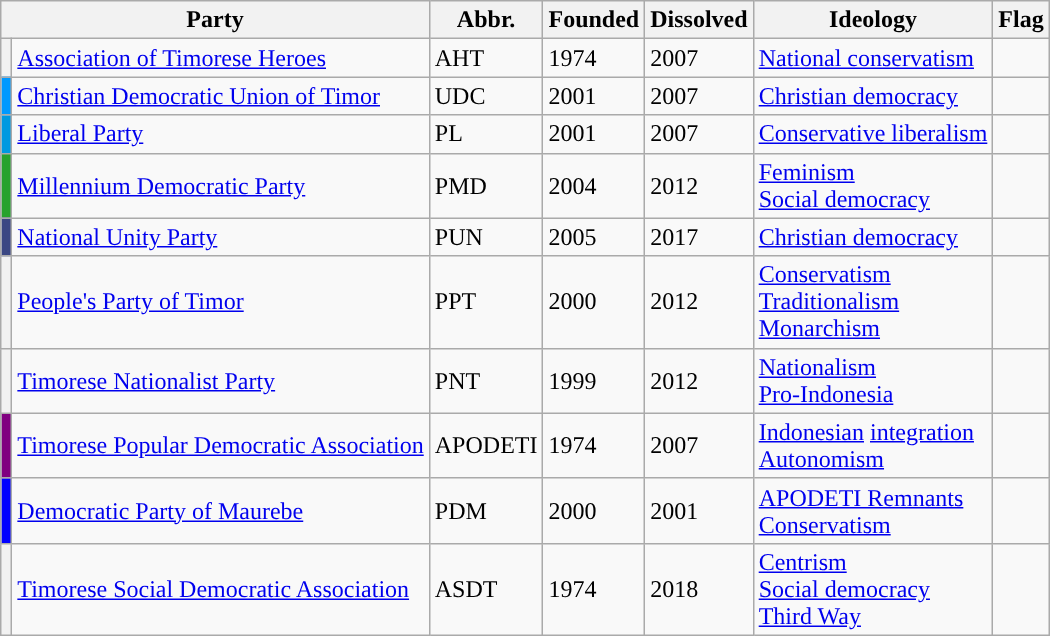<table class="wikitable sortable">
<tr>
<th colspan=2>Party</th>
<th>Abbr.</th>
<th>Founded</th>
<th>Dissolved</th>
<th>Ideology</th>
<th>Flag</th>
</tr>
<tr>
<th style="background-color: "></th>
<td><a href='#'>Association of Timorese Heroes</a><br></td>
<td>AHT</td>
<td>1974</td>
<td> 2007</td>
<td><a href='#'>National conservatism</a></td>
<td></td>
</tr>
<tr>
<th style="background-color: #0099ff"></th>
<td><a href='#'>Christian Democratic Union of Timor</a><br></td>
<td>UDC</td>
<td> 2001</td>
<td> 2007</td>
<td><a href='#'>Christian democracy</a></td>
<td></td>
</tr>
<tr>
<th style="background-color: #0099e0"></th>
<td><a href='#'>Liberal Party</a><br></td>
<td>PL</td>
<td> 2001</td>
<td> 2007</td>
<td><a href='#'>Conservative liberalism</a></td>
<td></td>
</tr>
<tr>
<th style="background-color: #27a22d"></th>
<td><a href='#'>Millennium Democratic Party</a><br></td>
<td>PMD</td>
<td>2004</td>
<td> 2012</td>
<td><a href='#'>Feminism</a><br><a href='#'>Social democracy</a></td>
<td></td>
</tr>
<tr>
<th style="background-color: #3b4783"></th>
<td><a href='#'>National Unity Party</a><br></td>
<td>PUN</td>
<td>2005</td>
<td> 2017</td>
<td><a href='#'>Christian democracy</a></td>
<td></td>
</tr>
<tr>
<th style="background-color: "></th>
<td><a href='#'>People's Party of Timor</a><br></td>
<td>PPT</td>
<td>2000</td>
<td> 2012</td>
<td><a href='#'>Conservatism</a><br><a href='#'>Traditionalism</a><br><a href='#'>Monarchism</a></td>
<td></td>
</tr>
<tr>
<th style="background-color: "></th>
<td><a href='#'>Timorese Nationalist Party</a><br></td>
<td>PNT</td>
<td>1999</td>
<td> 2012</td>
<td><a href='#'>Nationalism</a><br><a href='#'>Pro-Indonesia</a></td>
<td></td>
</tr>
<tr>
<th style="background-color: purple"></th>
<td><a href='#'>Timorese Popular Democratic Association</a><br></td>
<td>APODETI</td>
<td>1974</td>
<td> 2007</td>
<td><a href='#'>Indonesian</a> <a href='#'>integration</a><br><a href='#'>Autonomism</a></td>
<td></td>
</tr>
<tr>
<th style="background-color: #0000FF"></th>
<td><a href='#'>Democratic Party of Maurebe</a><br></td>
<td>PDM</td>
<td>2000</td>
<td>2001</td>
<td><a href='#'>APODETI Remnants</a><br><a href='#'>Conservatism</a></td>
<td></td>
</tr>
<tr>
<th style="background-color: "></th>
<td><a href='#'>Timorese Social Democratic Association</a><br></td>
<td>ASDT</td>
<td>1974</td>
<td>2018</td>
<td><a href='#'>Centrism</a><br><a href='#'>Social democracy</a><br><a href='#'>Third Way</a></td>
<td></td>
</tr>
</table>
